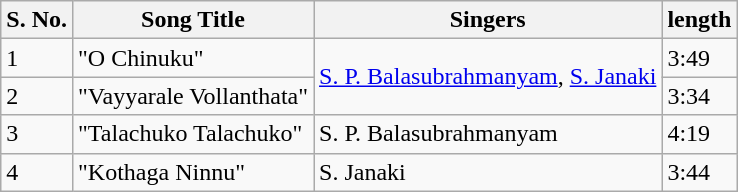<table class="wikitable">
<tr>
<th>S. No.</th>
<th>Song Title</th>
<th>Singers</th>
<th>length</th>
</tr>
<tr>
<td>1</td>
<td>"O Chinuku"</td>
<td rowspan=2><a href='#'>S. P. Balasubrahmanyam</a>, <a href='#'>S. Janaki</a></td>
<td>3:49</td>
</tr>
<tr>
<td>2</td>
<td>"Vayyarale Vollanthata"</td>
<td>3:34</td>
</tr>
<tr>
<td>3</td>
<td>"Talachuko Talachuko"</td>
<td>S. P. Balasubrahmanyam</td>
<td>4:19</td>
</tr>
<tr>
<td>4</td>
<td>"Kothaga Ninnu"</td>
<td>S. Janaki</td>
<td>3:44</td>
</tr>
</table>
